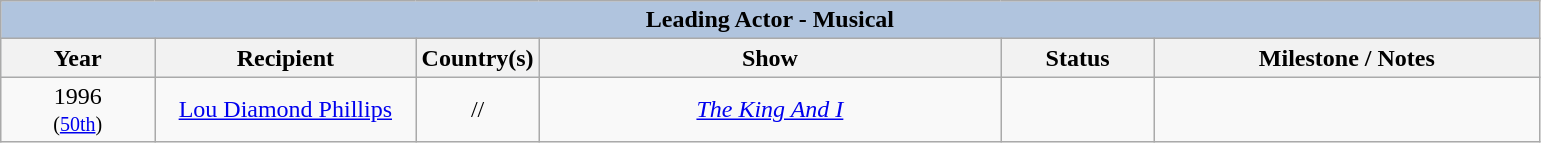<table class="wikitable" style="text-align: center">
<tr>
<th colspan="6" style="background:#B0C4DE;">Leading Actor - Musical</th>
</tr>
<tr style="background:#ebf5ff;">
<th width="10%">Year</th>
<th width="17%">Recipient</th>
<th width="8%">Country(s)</th>
<th width="30%">Show</th>
<th width="10%">Status</th>
<th width="25%">Milestone / Notes</th>
</tr>
<tr>
<td>1996<br><small>(<a href='#'>50th</a>)</small></td>
<td><a href='#'>Lou Diamond Phillips</a></td>
<td style="text-align: center">//</td>
<td><em><a href='#'>The King And I</a></em></td>
<td></td>
<td></td>
</tr>
</table>
